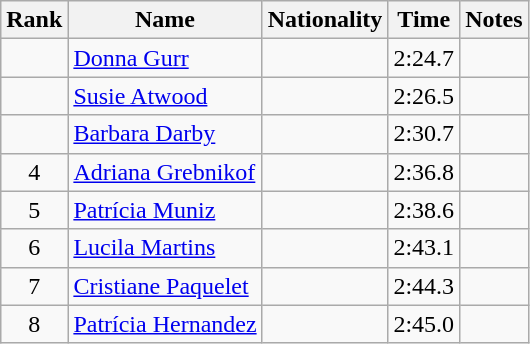<table class="wikitable sortable" style="text-align:center">
<tr>
<th>Rank</th>
<th>Name</th>
<th>Nationality</th>
<th>Time</th>
<th>Notes</th>
</tr>
<tr>
<td></td>
<td align=left><a href='#'>Donna Gurr</a></td>
<td align=left></td>
<td>2:24.7</td>
<td></td>
</tr>
<tr>
<td></td>
<td align=left><a href='#'>Susie Atwood</a></td>
<td align=left></td>
<td>2:26.5</td>
<td></td>
</tr>
<tr>
<td></td>
<td align=left><a href='#'>Barbara Darby</a></td>
<td align=left></td>
<td>2:30.7</td>
<td></td>
</tr>
<tr>
<td>4</td>
<td align=left><a href='#'>Adriana Grebnikof</a></td>
<td align=left></td>
<td>2:36.8</td>
<td></td>
</tr>
<tr>
<td>5</td>
<td align=left><a href='#'>Patrícia Muniz</a></td>
<td align=left></td>
<td>2:38.6</td>
<td></td>
</tr>
<tr>
<td>6</td>
<td align=left><a href='#'>Lucila Martins</a></td>
<td align=left></td>
<td>2:43.1</td>
<td></td>
</tr>
<tr>
<td>7</td>
<td align=left><a href='#'>Cristiane Paquelet</a></td>
<td align=left></td>
<td>2:44.3</td>
<td></td>
</tr>
<tr>
<td>8</td>
<td align=left><a href='#'>Patrícia Hernandez</a></td>
<td align=left></td>
<td>2:45.0</td>
<td></td>
</tr>
</table>
